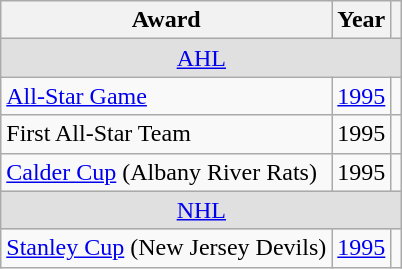<table class="wikitable">
<tr>
<th>Award</th>
<th>Year</th>
<th></th>
</tr>
<tr ALIGN="center" bgcolor="#e0e0e0">
<td colspan="3"><a href='#'>AHL</a></td>
</tr>
<tr>
<td><a href='#'>All-Star Game</a></td>
<td><a href='#'>1995</a></td>
<td></td>
</tr>
<tr>
<td>First All-Star Team</td>
<td>1995</td>
<td></td>
</tr>
<tr>
<td><a href='#'>Calder Cup</a> (Albany River Rats)</td>
<td>1995</td>
<td></td>
</tr>
<tr ALIGN="center" bgcolor="#e0e0e0">
<td colspan="3"><a href='#'>NHL</a></td>
</tr>
<tr>
<td><a href='#'>Stanley Cup</a> (New Jersey Devils)</td>
<td><a href='#'>1995</a></td>
<td></td>
</tr>
</table>
